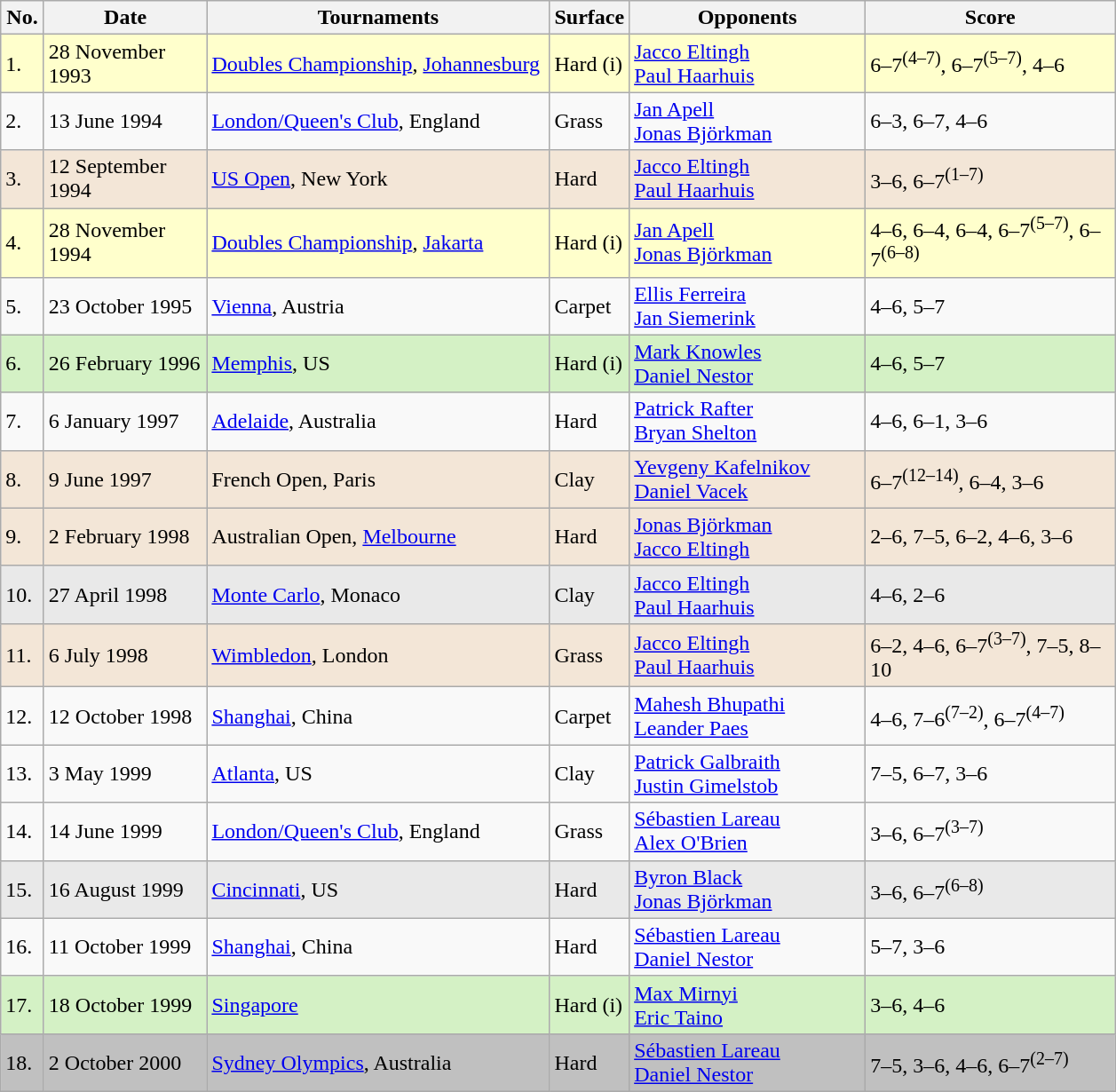<table class="sortable wikitable">
<tr>
<th style="width:25px" class="unsortable">No.</th>
<th style="width:115px">Date</th>
<th style="width:250px">Tournaments</th>
<th style="width:50px">Surface</th>
<th style="width:170px">Opponents</th>
<th style="width:180px" class="unsortable">Score</th>
</tr>
<tr style="background:#ffffcc;">
<td>1.</td>
<td>28 November 1993</td>
<td><a href='#'>Doubles Championship</a>, <a href='#'>Johannesburg</a></td>
<td>Hard (i)</td>
<td> <a href='#'>Jacco Eltingh</a> <br>  <a href='#'>Paul Haarhuis</a></td>
<td>6–7<sup>(4–7)</sup>, 6–7<sup>(5–7)</sup>, 4–6</td>
</tr>
<tr>
<td>2.</td>
<td>13 June 1994</td>
<td><a href='#'>London/Queen's Club</a>, England</td>
<td>Grass</td>
<td> <a href='#'>Jan Apell</a> <br>  <a href='#'>Jonas Björkman</a></td>
<td>6–3, 6–7, 4–6</td>
</tr>
<tr style="background:#f3e6d7;">
<td>3.</td>
<td>12 September 1994</td>
<td><a href='#'>US Open</a>, New York</td>
<td>Hard</td>
<td> <a href='#'>Jacco Eltingh</a> <br>  <a href='#'>Paul Haarhuis</a></td>
<td>3–6, 6–7<sup>(1–7)</sup></td>
</tr>
<tr style="background:#ffffcc;">
<td>4.</td>
<td>28 November 1994</td>
<td><a href='#'>Doubles Championship</a>, <a href='#'>Jakarta</a></td>
<td>Hard (i)</td>
<td> <a href='#'>Jan Apell</a> <br>  <a href='#'>Jonas Björkman</a></td>
<td>4–6, 6–4, 6–4, 6–7<sup>(5–7)</sup>, 6–7<sup>(6–8)</sup></td>
</tr>
<tr>
<td>5.</td>
<td>23 October 1995</td>
<td><a href='#'>Vienna</a>, Austria</td>
<td>Carpet</td>
<td> <a href='#'>Ellis Ferreira</a> <br>  <a href='#'>Jan Siemerink</a></td>
<td>4–6, 5–7</td>
</tr>
<tr style="background:#d4f1c5;">
<td>6.</td>
<td>26 February 1996</td>
<td><a href='#'>Memphis</a>, US</td>
<td>Hard (i)</td>
<td> <a href='#'>Mark Knowles</a> <br>  <a href='#'>Daniel Nestor</a></td>
<td>4–6, 5–7</td>
</tr>
<tr>
<td>7.</td>
<td>6 January 1997</td>
<td><a href='#'>Adelaide</a>, Australia</td>
<td>Hard</td>
<td> <a href='#'>Patrick Rafter</a> <br>  <a href='#'>Bryan Shelton</a></td>
<td>4–6, 6–1, 3–6</td>
</tr>
<tr style="background:#f3e6d7;">
<td>8.</td>
<td>9 June 1997</td>
<td>French Open, Paris</td>
<td>Clay</td>
<td> <a href='#'>Yevgeny Kafelnikov</a> <br>  <a href='#'>Daniel Vacek</a></td>
<td>6–7<sup>(12–14)</sup>, 6–4, 3–6</td>
</tr>
<tr style="background:#f3e6d7;">
<td>9.</td>
<td>2 February 1998</td>
<td>Australian Open, <a href='#'>Melbourne</a></td>
<td>Hard</td>
<td> <a href='#'>Jonas Björkman</a> <br>  <a href='#'>Jacco Eltingh</a></td>
<td>2–6, 7–5, 6–2, 4–6, 3–6</td>
</tr>
<tr style="background:#e9e9e9;">
<td>10.</td>
<td>27 April 1998</td>
<td><a href='#'>Monte Carlo</a>, Monaco</td>
<td>Clay</td>
<td> <a href='#'>Jacco Eltingh</a> <br>  <a href='#'>Paul Haarhuis</a></td>
<td>4–6, 2–6</td>
</tr>
<tr style="background:#f3e6d7;">
<td>11.</td>
<td>6 July 1998</td>
<td><a href='#'>Wimbledon</a>, London</td>
<td>Grass</td>
<td> <a href='#'>Jacco Eltingh</a> <br>  <a href='#'>Paul Haarhuis</a></td>
<td>6–2, 4–6, 6–7<sup>(3–7)</sup>, 7–5, 8–10</td>
</tr>
<tr>
<td>12.</td>
<td>12 October 1998</td>
<td><a href='#'>Shanghai</a>, China</td>
<td>Carpet</td>
<td> <a href='#'>Mahesh Bhupathi</a> <br>  <a href='#'>Leander Paes</a></td>
<td>4–6, 7–6<sup>(7–2)</sup>, 6–7<sup>(4–7)</sup></td>
</tr>
<tr>
<td>13.</td>
<td>3 May 1999</td>
<td><a href='#'>Atlanta</a>, US</td>
<td>Clay</td>
<td> <a href='#'>Patrick Galbraith</a> <br>  <a href='#'>Justin Gimelstob</a></td>
<td>7–5, 6–7, 3–6</td>
</tr>
<tr>
<td>14.</td>
<td>14 June 1999</td>
<td><a href='#'>London/Queen's Club</a>, England</td>
<td>Grass</td>
<td> <a href='#'>Sébastien Lareau</a> <br>  <a href='#'>Alex O'Brien</a></td>
<td>3–6, 6–7<sup>(3–7)</sup></td>
</tr>
<tr style="background:#e9e9e9;">
<td>15.</td>
<td>16 August 1999</td>
<td><a href='#'>Cincinnati</a>, US</td>
<td>Hard</td>
<td> <a href='#'>Byron Black</a> <br>  <a href='#'>Jonas Björkman</a></td>
<td>3–6, 6–7<sup>(6–8)</sup></td>
</tr>
<tr>
<td>16.</td>
<td>11 October 1999</td>
<td><a href='#'>Shanghai</a>, China</td>
<td>Hard</td>
<td> <a href='#'>Sébastien Lareau</a> <br>  <a href='#'>Daniel Nestor</a></td>
<td>5–7, 3–6</td>
</tr>
<tr style="background:#d4f1c5;">
<td>17.</td>
<td>18 October 1999</td>
<td><a href='#'>Singapore</a></td>
<td>Hard (i)</td>
<td> <a href='#'>Max Mirnyi</a> <br>  <a href='#'>Eric Taino</a></td>
<td>3–6, 4–6</td>
</tr>
<tr bgcolor="silver">
<td>18.</td>
<td>2 October 2000</td>
<td><a href='#'>Sydney Olympics</a>, Australia</td>
<td>Hard</td>
<td> <a href='#'>Sébastien Lareau</a> <br>  <a href='#'>Daniel Nestor</a></td>
<td>7–5, 3–6, 4–6, 6–7<sup>(2–7)</sup></td>
</tr>
</table>
